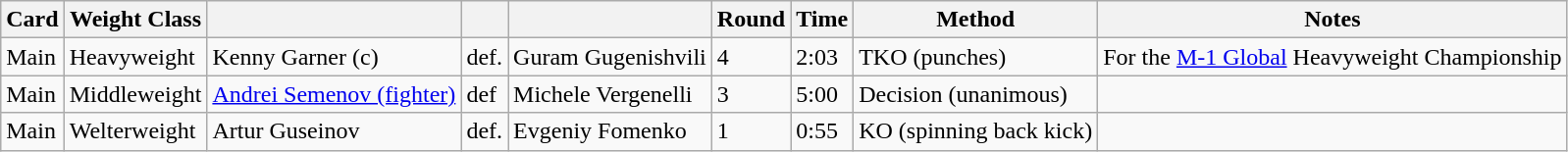<table class="wikitable">
<tr>
<th>Card</th>
<th>Weight Class</th>
<th></th>
<th></th>
<th></th>
<th>Round</th>
<th>Time</th>
<th>Method</th>
<th>Notes</th>
</tr>
<tr>
<td>Main</td>
<td>Heavyweight</td>
<td> Kenny Garner (c)</td>
<td>def.</td>
<td> Guram Gugenishvili</td>
<td>4</td>
<td>2:03</td>
<td>TKO (punches)</td>
<td>For the <a href='#'>M-1 Global</a> Heavyweight Championship</td>
</tr>
<tr>
<td>Main</td>
<td>Middleweight</td>
<td> <a href='#'>Andrei Semenov (fighter)</a></td>
<td>def</td>
<td> Michele Vergenelli</td>
<td>3</td>
<td>5:00</td>
<td>Decision (unanimous)</td>
<td></td>
</tr>
<tr>
<td>Main</td>
<td>Welterweight</td>
<td> Artur Guseinov</td>
<td>def.</td>
<td> Evgeniy Fomenko</td>
<td>1</td>
<td>0:55</td>
<td>KO (spinning back kick)</td>
<td></td>
</tr>
</table>
